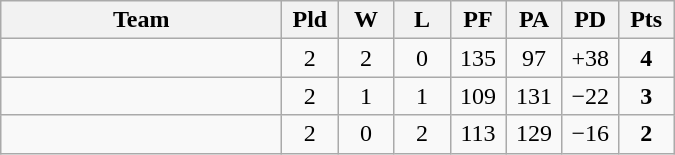<table class=wikitable style="text-align:center">
<tr>
<th width=180>Team</th>
<th width=30>Pld</th>
<th width=30>W</th>
<th width=30>L</th>
<th width=30>PF</th>
<th width=30>PA</th>
<th width=30>PD</th>
<th width=30>Pts</th>
</tr>
<tr align=center>
<td align=left></td>
<td>2</td>
<td>2</td>
<td>0</td>
<td>135</td>
<td>97</td>
<td>+38</td>
<td><strong>4</strong></td>
</tr>
<tr align=center>
<td align=left></td>
<td>2</td>
<td>1</td>
<td>1</td>
<td>109</td>
<td>131</td>
<td>−22</td>
<td><strong>3</strong></td>
</tr>
<tr align=center>
<td align=left></td>
<td>2</td>
<td>0</td>
<td>2</td>
<td>113</td>
<td>129</td>
<td>−16</td>
<td><strong>2</strong></td>
</tr>
</table>
